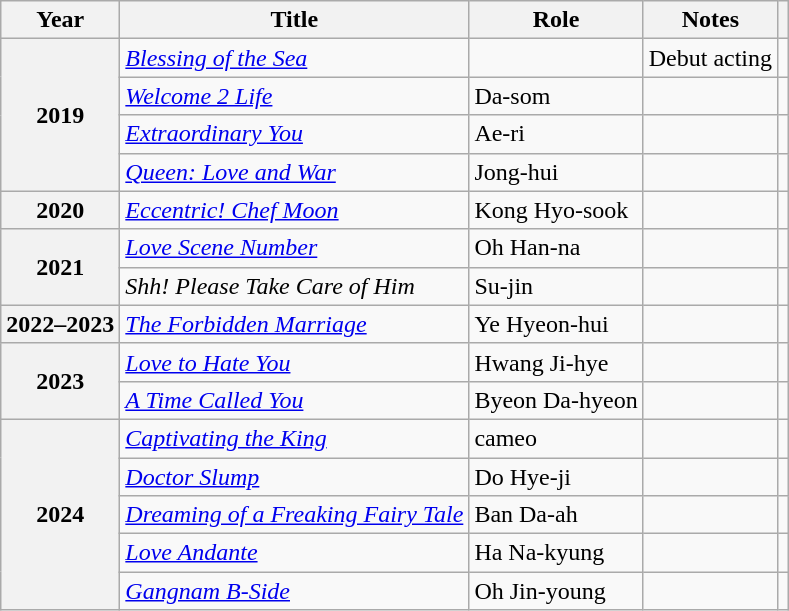<table class="wikitable plainrowheaders">
<tr>
<th scope="col">Year</th>
<th scope="col">Title</th>
<th scope="col">Role</th>
<th scope="col">Notes</th>
<th scope="col"></th>
</tr>
<tr>
<th scope="row" rowspan="4">2019</th>
<td><em><a href='#'>Blessing of the Sea</a></em></td>
<td></td>
<td>Debut acting</td>
<td style="text-align:center"></td>
</tr>
<tr>
<td><em><a href='#'>Welcome 2 Life</a></em></td>
<td>Da-som</td>
<td></td>
<td style="text-align:center"></td>
</tr>
<tr>
<td><em><a href='#'>Extraordinary You</a></em></td>
<td>Ae-ri</td>
<td></td>
<td style="text-align:center"></td>
</tr>
<tr>
<td><em><a href='#'>Queen: Love and War</a></em></td>
<td>Jong-hui</td>
<td></td>
<td style="text-align:center"></td>
</tr>
<tr>
<th scope="row">2020</th>
<td><em><a href='#'>Eccentric! Chef Moon</a></em></td>
<td>Kong Hyo-sook</td>
<td></td>
<td style="text-align:center"></td>
</tr>
<tr>
<th scope="row" rowspan="2">2021</th>
<td><em><a href='#'>Love Scene Number</a></em></td>
<td>Oh Han-na</td>
<td></td>
<td style="text-align:center"></td>
</tr>
<tr>
<td><em>Shh! Please Take Care of Him</em></td>
<td>Su-jin</td>
<td></td>
<td style="text-align:center"></td>
</tr>
<tr>
<th scope="row">2022–2023</th>
<td><em><a href='#'>The Forbidden Marriage</a></em></td>
<td>Ye Hyeon-hui</td>
<td></td>
<td style="text-align:center"></td>
</tr>
<tr>
<th scope="row" rowspan="2">2023</th>
<td><em><a href='#'>Love to Hate You</a></em></td>
<td>Hwang Ji-hye</td>
<td></td>
<td style="text-align:center"></td>
</tr>
<tr>
<td><em><a href='#'>A Time Called You</a></em></td>
<td>Byeon Da-hyeon</td>
<td></td>
<td style="text-align:center"></td>
</tr>
<tr>
<th rowspan="5" scope="row">2024</th>
<td><em><a href='#'>Captivating the King</a></em></td>
<td>cameo</td>
<td></td>
<td style="text-align:center"></td>
</tr>
<tr>
<td><em><a href='#'>Doctor Slump</a></em></td>
<td>Do Hye-ji</td>
<td></td>
<td style="text-align:center"></td>
</tr>
<tr>
<td><em><a href='#'>Dreaming of a Freaking Fairy Tale</a></em></td>
<td>Ban Da-ah</td>
<td></td>
<td style="text-align:center"></td>
</tr>
<tr>
<td><em><a href='#'>Love Andante</a></em></td>
<td>Ha Na-kyung</td>
<td></td>
<td style="text-align:center"></td>
</tr>
<tr>
<td><em><a href='#'>Gangnam B-Side</a></em></td>
<td>Oh Jin-young</td>
<td></td>
<td style="text-align:center"></td>
</tr>
</table>
